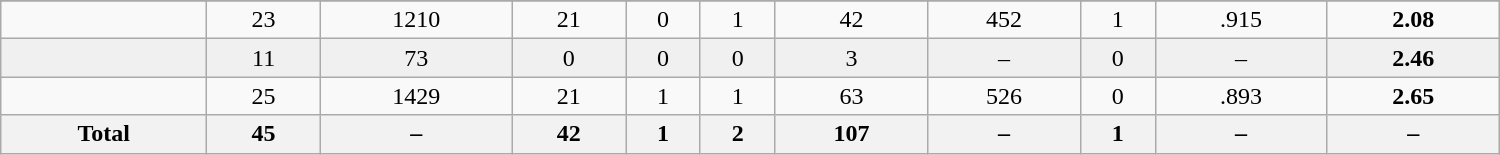<table class="wikitable sortable" width ="1000">
<tr align="center">
</tr>
<tr align="center">
<td></td>
<td>23</td>
<td>1210</td>
<td>21</td>
<td>0</td>
<td>1</td>
<td>42</td>
<td>452</td>
<td>1</td>
<td>.915</td>
<td><strong>2.08</strong></td>
</tr>
<tr align="center" bgcolor="#f0f0f0">
<td></td>
<td>11</td>
<td>73</td>
<td>0</td>
<td>0</td>
<td>0</td>
<td>3</td>
<td>–</td>
<td>0</td>
<td>–</td>
<td><strong>2.46</strong></td>
</tr>
<tr align="center">
<td></td>
<td>25</td>
<td>1429</td>
<td>21</td>
<td>1</td>
<td>1</td>
<td>63</td>
<td>526</td>
<td>0</td>
<td>.893</td>
<td><strong>2.65</strong></td>
</tr>
<tr>
<th>Total</th>
<th>45</th>
<th>–</th>
<th>42</th>
<th>1</th>
<th>2</th>
<th>107</th>
<th>–</th>
<th>1</th>
<th>–</th>
<th>–</th>
</tr>
</table>
